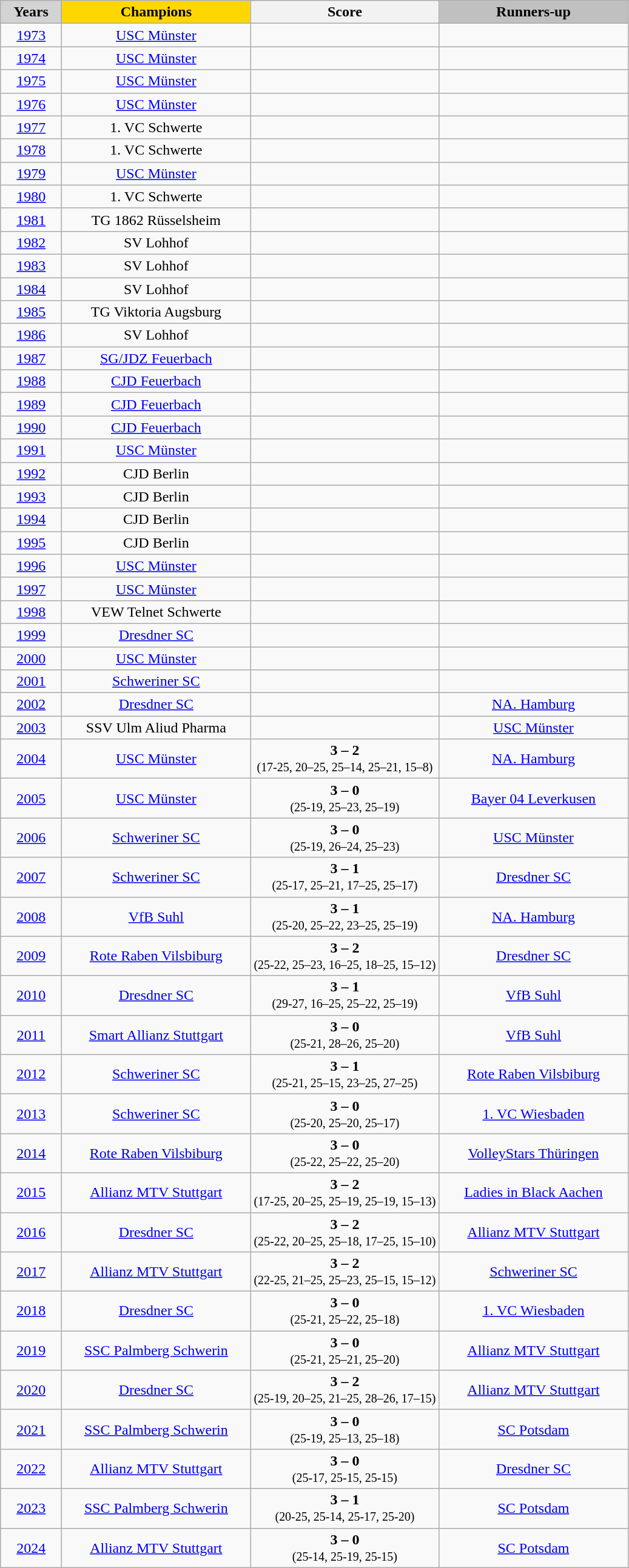<table class="wikitable">
<tr>
<th width=60; style="background:#d3d3d3">Years</th>
<th width=200; style="background:gold">Champions</th>
<th width=200>Score</th>
<th width=200; style="background:silver">Runners-up</th>
</tr>
<tr align=center>
<td><a href='#'>1973</a></td>
<td><a href='#'>USC Münster</a></td>
<td></td>
<td></td>
</tr>
<tr align=center>
<td><a href='#'>1974</a></td>
<td><a href='#'>USC Münster</a></td>
<td></td>
<td></td>
</tr>
<tr align=center>
<td><a href='#'>1975</a></td>
<td><a href='#'>USC Münster</a></td>
<td></td>
<td></td>
</tr>
<tr align=center>
<td><a href='#'>1976</a></td>
<td><a href='#'>USC Münster</a></td>
<td></td>
<td></td>
</tr>
<tr align=center>
<td><a href='#'>1977</a></td>
<td>1. VC Schwerte</td>
<td></td>
<td></td>
</tr>
<tr align=center>
<td><a href='#'>1978</a></td>
<td>1. VC Schwerte</td>
<td></td>
<td></td>
</tr>
<tr align=center>
<td><a href='#'>1979</a></td>
<td><a href='#'>USC Münster</a></td>
<td></td>
<td></td>
</tr>
<tr align=center>
<td><a href='#'>1980</a></td>
<td>1. VC Schwerte</td>
<td></td>
<td></td>
</tr>
<tr align=center>
<td><a href='#'>1981</a></td>
<td>TG 1862 Rüsselsheim</td>
<td></td>
<td></td>
</tr>
<tr align=center>
<td><a href='#'>1982</a></td>
<td>SV Lohhof</td>
<td></td>
<td></td>
</tr>
<tr align=center>
<td><a href='#'>1983</a></td>
<td>SV Lohhof</td>
<td></td>
<td></td>
</tr>
<tr align=center>
<td><a href='#'>1984</a></td>
<td>SV Lohhof</td>
<td></td>
<td></td>
</tr>
<tr align=center>
<td><a href='#'>1985</a></td>
<td>TG Viktoria Augsburg</td>
<td></td>
<td></td>
</tr>
<tr align=center>
<td><a href='#'>1986</a></td>
<td>SV Lohhof</td>
<td></td>
<td></td>
</tr>
<tr align=center>
<td><a href='#'>1987</a></td>
<td><a href='#'>SG/JDZ Feuerbach</a></td>
<td></td>
<td></td>
</tr>
<tr align=center>
<td><a href='#'>1988</a></td>
<td><a href='#'>CJD Feuerbach</a></td>
<td></td>
<td></td>
</tr>
<tr align=center>
<td><a href='#'>1989</a></td>
<td><a href='#'>CJD Feuerbach</a></td>
<td></td>
<td></td>
</tr>
<tr align=center>
<td><a href='#'>1990</a></td>
<td><a href='#'>CJD Feuerbach</a></td>
<td></td>
<td></td>
</tr>
<tr align=center>
<td><a href='#'>1991</a></td>
<td><a href='#'>USC Münster</a></td>
<td></td>
<td></td>
</tr>
<tr align=center>
<td><a href='#'>1992</a></td>
<td>CJD Berlin</td>
<td></td>
<td></td>
</tr>
<tr align=center>
<td><a href='#'>1993</a></td>
<td>CJD Berlin</td>
<td></td>
<td></td>
</tr>
<tr align=center>
<td><a href='#'>1994</a></td>
<td>CJD Berlin</td>
<td></td>
<td></td>
</tr>
<tr align=center>
<td><a href='#'>1995</a></td>
<td>CJD Berlin</td>
<td></td>
<td></td>
</tr>
<tr align=center>
<td><a href='#'>1996</a></td>
<td><a href='#'>USC Münster</a></td>
<td></td>
<td></td>
</tr>
<tr align=center>
<td><a href='#'>1997</a></td>
<td><a href='#'>USC Münster</a></td>
<td></td>
<td></td>
</tr>
<tr align=center>
<td><a href='#'>1998</a></td>
<td>VEW Telnet Schwerte</td>
<td></td>
<td></td>
</tr>
<tr align=center>
<td><a href='#'>1999</a></td>
<td><a href='#'>Dresdner SC</a></td>
<td></td>
<td></td>
</tr>
<tr align=center>
<td><a href='#'>2000</a></td>
<td><a href='#'>USC Münster</a></td>
<td></td>
<td></td>
</tr>
<tr align=center>
<td><a href='#'>2001</a></td>
<td><a href='#'>Schweriner SC</a></td>
<td></td>
<td></td>
</tr>
<tr align=center>
<td><a href='#'>2002</a></td>
<td><a href='#'>Dresdner SC</a></td>
<td></td>
<td><a href='#'>NA. Hamburg</a></td>
</tr>
<tr align=center>
<td><a href='#'>2003</a></td>
<td>SSV Ulm Aliud Pharma</td>
<td></td>
<td><a href='#'>USC Münster</a></td>
</tr>
<tr align=center>
<td><a href='#'>2004</a></td>
<td><a href='#'>USC Münster</a></td>
<td><strong>3 – 2</strong><br><small>(17-25, 20–25, 25–14, 25–21, 15–8)</small></td>
<td><a href='#'>NA. Hamburg</a></td>
</tr>
<tr align=center>
<td><a href='#'>2005</a></td>
<td><a href='#'>USC Münster</a></td>
<td><strong>3 – 0</strong><br><small>(25-19, 25–23, 25–19)</small></td>
<td><a href='#'>Bayer 04 Leverkusen</a></td>
</tr>
<tr align=center>
<td><a href='#'>2006</a></td>
<td><a href='#'>Schweriner SC</a></td>
<td><strong>3 – 0</strong><br><small>(25-19, 26–24, 25–23)</small></td>
<td><a href='#'>USC Münster</a></td>
</tr>
<tr align=center>
<td><a href='#'>2007</a></td>
<td><a href='#'>Schweriner SC</a></td>
<td><strong>3 – 1</strong><br><small>(25-17, 25–21, 17–25, 25–17)</small></td>
<td><a href='#'>Dresdner SC</a></td>
</tr>
<tr align=center>
<td><a href='#'>2008</a></td>
<td><a href='#'>VfB Suhl</a></td>
<td><strong>3 – 1</strong><br><small>(25-20, 25–22, 23–25, 25–19)</small></td>
<td><a href='#'>NA. Hamburg</a></td>
</tr>
<tr align=center>
<td><a href='#'>2009</a></td>
<td><a href='#'>Rote Raben Vilsbiburg</a></td>
<td><strong>3 – 2</strong><br><small>(25-22, 25–23, 16–25, 18–25, 15–12)</small></td>
<td><a href='#'>Dresdner SC</a></td>
</tr>
<tr align=center>
<td><a href='#'>2010</a></td>
<td><a href='#'>Dresdner SC</a></td>
<td><strong>3 – 1</strong><br><small>(29-27, 16–25, 25–22, 25–19)</small></td>
<td><a href='#'>VfB Suhl</a></td>
</tr>
<tr align=center>
<td><a href='#'>2011</a></td>
<td><a href='#'>Smart Allianz Stuttgart</a></td>
<td><strong>3 – 0</strong><br><small>(25-21, 28–26, 25–20)</small></td>
<td><a href='#'>VfB Suhl</a></td>
</tr>
<tr align=center>
<td><a href='#'>2012</a></td>
<td><a href='#'>Schweriner SC</a></td>
<td><strong>3 – 1</strong><br><small>(25-21, 25–15, 23–25, 27–25)</small></td>
<td><a href='#'>Rote Raben Vilsbiburg</a></td>
</tr>
<tr align=center>
<td><a href='#'>2013</a></td>
<td><a href='#'>Schweriner SC</a></td>
<td><strong>3 – 0</strong><br><small>(25-20, 25–20, 25–17)</small></td>
<td><a href='#'>1. VC Wiesbaden</a></td>
</tr>
<tr align=center>
<td><a href='#'>2014</a></td>
<td><a href='#'>Rote Raben Vilsbiburg</a></td>
<td><strong>3 – 0</strong><br><small>(25-22, 25–22, 25–20)</small></td>
<td><a href='#'>VolleyStars Thüringen</a></td>
</tr>
<tr align=center>
<td><a href='#'>2015</a></td>
<td><a href='#'>Allianz MTV Stuttgart</a></td>
<td><strong>3 – 2</strong><br><small>(17-25, 20–25, 25–19, 25–19, 15–13)</small></td>
<td><a href='#'>Ladies in Black Aachen</a></td>
</tr>
<tr align=center>
<td><a href='#'>2016</a></td>
<td><a href='#'>Dresdner SC</a></td>
<td><strong>3 – 2</strong><br><small>(25-22, 20–25, 25–18, 17–25, 15–10)</small></td>
<td><a href='#'>Allianz MTV Stuttgart</a></td>
</tr>
<tr align=center>
<td><a href='#'>2017</a></td>
<td><a href='#'>Allianz MTV Stuttgart</a></td>
<td><strong>3 – 2</strong><br><small>(22-25, 21–25, 25–23, 25–15, 15–12)</small></td>
<td><a href='#'>Schweriner SC</a></td>
</tr>
<tr align=center>
<td><a href='#'>2018</a></td>
<td><a href='#'>Dresdner SC</a></td>
<td><strong>3 – 0</strong><br><small>(25-21, 25–22, 25–18)</small></td>
<td><a href='#'>1. VC Wiesbaden</a></td>
</tr>
<tr align=center>
<td><a href='#'>2019</a></td>
<td><a href='#'>SSC Palmberg Schwerin</a></td>
<td><strong>3 – 0</strong><br><small>(25-21, 25–21, 25–20)</small></td>
<td><a href='#'>Allianz MTV Stuttgart</a></td>
</tr>
<tr align=center>
<td><a href='#'>2020</a></td>
<td><a href='#'>Dresdner SC</a></td>
<td><strong>3 – 2</strong><br><small>(25-19, 20–25, 21–25, 28–26, 17–15)</small></td>
<td><a href='#'>Allianz MTV Stuttgart</a></td>
</tr>
<tr align=center>
<td><a href='#'>2021</a></td>
<td><a href='#'>SSC Palmberg Schwerin</a></td>
<td><strong>3 – 0</strong><br><small>(25-19, 25–13, 25–18)</small></td>
<td><a href='#'>SC Potsdam</a></td>
</tr>
<tr align=center>
<td><a href='#'>2022</a></td>
<td><a href='#'>Allianz MTV Stuttgart</a></td>
<td><strong>3 – 0</strong><br><small>(25-17, 25-15, 25-15)</small></td>
<td><a href='#'>Dresdner SC</a></td>
</tr>
<tr align=center>
<td><a href='#'>2023</a></td>
<td><a href='#'>SSC Palmberg Schwerin</a></td>
<td><strong>3 – 1</strong><br><small>(20-25, 25-14, 25-17, 25-20)</small></td>
<td><a href='#'>SC Potsdam</a></td>
</tr>
<tr align=center>
<td><a href='#'>2024</a></td>
<td><a href='#'>Allianz MTV Stuttgart</a></td>
<td><strong>3 – 0</strong><br><small>(25-14, 25-19, 25-15)</small></td>
<td><a href='#'>SC Potsdam</a></td>
</tr>
</table>
